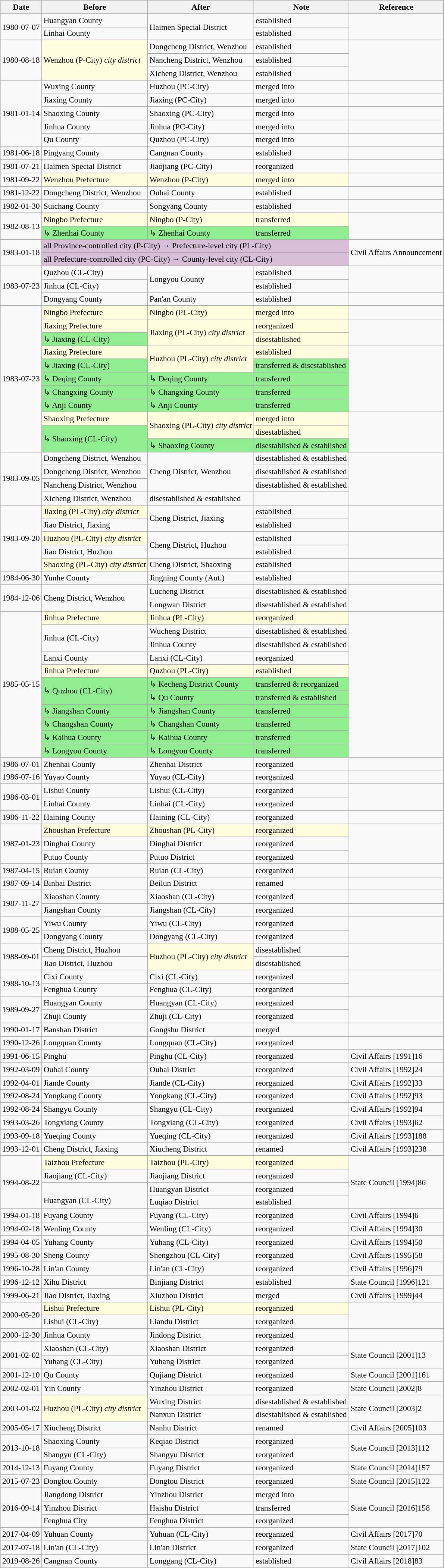<table class="wikitable" style="font-size:90%;" align="center">
<tr>
<th>Date</th>
<th>Before</th>
<th>After</th>
<th>Note</th>
<th>Reference</th>
</tr>
<tr>
<td rowspan="2">1980-07-07</td>
<td> Huangyan County</td>
<td rowspan="2">Haimen Special District</td>
<td>established</td>
<td rowspan="2"></td>
</tr>
<tr>
<td> Linhai County</td>
<td>established</td>
</tr>
<tr>
<td rowspan="3">1980-08-18</td>
<td bgcolor="lightyellow" rowspan="3">Wenzhou (P-City) <em>city district</em></td>
<td>Dongcheng District, Wenzhou</td>
<td>established</td>
<td rowspan="3"></td>
</tr>
<tr>
<td>Nancheng District, Wenzhou</td>
<td>established</td>
</tr>
<tr>
<td>Xicheng District, Wenzhou</td>
<td>established</td>
</tr>
<tr>
<td rowspan="5">1981-01-14</td>
<td>Wuxing County</td>
<td>Huzhou (PC-City)</td>
<td>merged into</td>
<td></td>
</tr>
<tr>
<td>Jiaxing County</td>
<td>Jiaxing (PC-City)</td>
<td>merged into</td>
<td></td>
</tr>
<tr>
<td>Shaoxing County</td>
<td>Shaoxing (PC-City)</td>
<td>merged into</td>
<td></td>
</tr>
<tr>
<td>Jinhua County</td>
<td>Jinhua (PC-City)</td>
<td>merged into</td>
<td></td>
</tr>
<tr>
<td>Qu County</td>
<td>Quzhou (PC-City)</td>
<td>merged into</td>
<td></td>
</tr>
<tr>
<td>1981-06-18</td>
<td> Pingyang County</td>
<td>Cangnan County</td>
<td>established</td>
<td></td>
</tr>
<tr>
<td>1981-07-21</td>
<td>Haimen Special District</td>
<td>Jiaojiang (PC-City)</td>
<td>reorganized</td>
<td></td>
</tr>
<tr>
<td>1981-09-22</td>
<td bgcolor="lightyellow">Wenzhou Prefecture</td>
<td bgcolor="lightyellow">Wenzhou (P-City)</td>
<td bgcolor="lightyellow">merged into</td>
<td></td>
</tr>
<tr>
<td>1981-12-22</td>
<td> Dongcheng District, Wenzhou</td>
<td>Ouhai County</td>
<td>established</td>
<td></td>
</tr>
<tr>
<td>1982-01-30</td>
<td> Suichang County</td>
<td>Songyang County</td>
<td>established</td>
<td></td>
</tr>
<tr>
<td rowspan="2">1982-08-13</td>
<td bgcolor="lightyellow"> Ningbo Prefecture</td>
<td bgcolor="lightyellow">Ningbo (P-City)</td>
<td bgcolor="lightyellow">transferred</td>
<td rowspan="2"></td>
</tr>
<tr bgcolor="lightgreen">
<td>↳ Zhenhai County</td>
<td>↳ Zhenhai County</td>
<td>transferred</td>
</tr>
<tr>
<td rowspan="2">1983-01-18</td>
<td bgcolor="thistle" colspan="3">all Province-controlled city (P-City) → Prefecture-level city (PL-City)</td>
<td rowspan="2">Civil Affairs Announcement</td>
</tr>
<tr>
<td bgcolor="thistle" colspan="3">all Prefecture-controlled city (PC-City) → County-level city (CL-City)</td>
</tr>
<tr>
<td rowspan="3">1983-07-23</td>
<td> Quzhou (CL-City)</td>
<td rowspan="2">Longyou County</td>
<td>established</td>
<td rowspan="2"></td>
</tr>
<tr>
<td> Jinhua (CL-City)</td>
<td>established</td>
</tr>
<tr>
<td> Dongyang County</td>
<td>Pan'an County</td>
<td>established</td>
<td></td>
</tr>
<tr>
<td rowspan="11">1983-07-23</td>
<td bgcolor="lightyellow">Ningbo Prefecture</td>
<td bgcolor="lightyellow">Ningbo (PL-City)</td>
<td bgcolor="lightyellow">merged into</td>
<td></td>
</tr>
<tr>
<td bgcolor="lightyellow">Jiaxing Prefecture</td>
<td bgcolor="lightyellow" rowspan="2">Jiaxing (PL-City) <em>city district</em></td>
<td bgcolor="lightyellow">reorganized</td>
<td rowspan="2"></td>
</tr>
<tr>
<td bgcolor="lightgreen">↳ Jiaxing (CL-City)</td>
<td bgcolor="lightyellow">disestablished</td>
</tr>
<tr>
<td bgcolor="lightyellow"> Jiaxing Prefecture</td>
<td bgcolor="lightyellow" rowspan="2">Huzhou (PL-City) <em>city district</em></td>
<td bgcolor="lightyellow">established</td>
<td rowspan="5"></td>
</tr>
<tr bgcolor="lightgreen">
<td>↳ Jiaxing (CL-City)</td>
<td>transferred & disestablished</td>
</tr>
<tr bgcolor="lightgreen">
<td>↳ Deqing County</td>
<td>↳ Deqing County</td>
<td>transferred</td>
</tr>
<tr bgcolor="lightgreen">
<td>↳ Changxing County</td>
<td>↳ Changxing County</td>
<td>transferred</td>
</tr>
<tr bgcolor="lightgreen">
<td>↳ Anji County</td>
<td>↳ Anji County</td>
<td>transferred</td>
</tr>
<tr>
<td bgcolor="lightyellow">Shaoxing Prefecture</td>
<td bgcolor="lightyellow" rowspan="2">Shaoxing (PL-City) <em>city district</em></td>
<td bgcolor="lightyellow">merged into</td>
<td rowspan="3"></td>
</tr>
<tr>
<td bgcolor="lightgreen" rowspan="2">↳ Shaoxing (CL-City)</td>
<td bgcolor="lightyellow">disestablished</td>
</tr>
<tr bgcolor="lightgreen">
<td>↳ Shaoxing County</td>
<td>disestablished & established</td>
</tr>
<tr>
<td rowspan="4">1983-09-05</td>
<td>Dongcheng District, Wenzhou</td>
<td rowspan="3">Cheng District, Wenzhou</td>
<td>disestablished & established</td>
<td rowspan="4"></td>
</tr>
<tr>
<td>Dongcheng District, Wenzhou</td>
<td>disestablished & established</td>
</tr>
<tr>
<td>Nancheng District, Wenzhou</td>
<td>disestablished & established</td>
</tr>
<tr>
<td>Xicheng District, Wenzhou</td>
<td>disestablished & established</td>
</tr>
<tr>
<td rowspan="5">1983-09-20</td>
<td bgcolor="lightyellow">Jiaxing (PL-City) <em>city district</em></td>
<td rowspan="2">Cheng District, Jiaxing</td>
<td>established</td>
<td rowspan="2"></td>
</tr>
<tr>
<td>Jiao District, Jiaxing</td>
<td>established</td>
</tr>
<tr>
<td bgcolor="lightyellow">Huzhou (PL-City) <em>city district</em></td>
<td rowspan="2">Cheng District, Huzhou</td>
<td>established</td>
<td rowspan="2"></td>
</tr>
<tr>
<td>Jiao District, Huzhou</td>
<td>established</td>
</tr>
<tr>
<td bgcolor="lightyellow">Shaoxing (PL-City) <em>city district</em></td>
<td>Cheng District, Shaoxing</td>
<td>established</td>
<td></td>
</tr>
<tr>
<td>1984-06-30</td>
<td> Yunhe County</td>
<td>Jingning County (Aut.)</td>
<td>established</td>
<td></td>
</tr>
<tr>
<td rowspan="2">1984-12-06</td>
<td rowspan="2">Cheng District, Wenzhou</td>
<td>Lucheng District</td>
<td>disestablished & established</td>
<td rowspan="2"></td>
</tr>
<tr>
<td>Longwan District</td>
<td>disestablished & established</td>
</tr>
<tr>
<td rowspan="11">1985-05-15</td>
<td bgcolor="lightyellow">Jinhua Prefecture</td>
<td bgcolor="lightyellow">Jinhua (PL-City)</td>
<td bgcolor="lightyellow">reorganized</td>
<td rowspan="11"></td>
</tr>
<tr>
<td rowspan="2">Jinhua (CL-City)</td>
<td>Wucheng District</td>
<td>disestablished & established</td>
</tr>
<tr>
<td>Jinhua County</td>
<td>disestablished & established</td>
</tr>
<tr>
<td>Lanxi County</td>
<td>Lanxi (CL-City)</td>
<td>reorganized</td>
</tr>
<tr bgcolor="lightyellow">
<td> Jinhua Prefecture</td>
<td>Quzhou (PL-City)</td>
<td>established</td>
</tr>
<tr bgcolor="lightgreen">
<td rowspan="2">↳ Quzhou (CL-City)</td>
<td>↳ Kecheng District County</td>
<td>transferred & reorganized</td>
</tr>
<tr bgcolor="lightgreen">
<td>↳ Qu County</td>
<td>transferred & established</td>
</tr>
<tr bgcolor="lightgreen">
<td>↳ Jiangshan County</td>
<td>↳ Jiangshan County</td>
<td>transferred</td>
</tr>
<tr bgcolor="lightgreen">
<td>↳ Changshan  County</td>
<td>↳ Changshan  County</td>
<td>transferred</td>
</tr>
<tr bgcolor="lightgreen">
<td>↳ Kaihua County</td>
<td>↳ Kaihua County</td>
<td>transferred</td>
</tr>
<tr bgcolor="lightgreen">
<td>↳ Longyou County</td>
<td>↳ Longyou County</td>
<td>transferred</td>
</tr>
<tr>
<td>1986-07-01</td>
<td>Zhenhai County</td>
<td>Zhenhai District</td>
<td>reorganized</td>
<td></td>
</tr>
<tr>
<td>1986-07-16</td>
<td>Yuyao County</td>
<td>Yuyao (CL-City)</td>
<td>reorganized</td>
<td></td>
</tr>
<tr>
<td rowspan="2">1986-03-01</td>
<td>Lishui County</td>
<td>Lishui (CL-City)</td>
<td>reorganized</td>
<td rowspan="2"></td>
</tr>
<tr>
<td>Linhai County</td>
<td>Linhai (CL-City)</td>
<td>reorganized</td>
</tr>
<tr>
<td>1986-11-22</td>
<td>Haining County</td>
<td>Haining (CL-City)</td>
<td>reorganized</td>
<td></td>
</tr>
<tr>
<td rowspan="3">1987-01-23</td>
<td bgcolor="lightyellow">Zhoushan Prefecture</td>
<td bgcolor="lightyellow">Zhoushan (PL-City)</td>
<td bgcolor="lightyellow">reorganized</td>
<td rowspan="3"></td>
</tr>
<tr>
<td>Dinghai County</td>
<td>Dinghai District</td>
<td>reorganized</td>
</tr>
<tr>
<td>Putuo County</td>
<td>Putuo District</td>
<td>reorganized</td>
</tr>
<tr>
<td>1987-04-15</td>
<td>Ruian County</td>
<td>Ruian (CL-City)</td>
<td>reorganized</td>
<td></td>
</tr>
<tr>
<td>1987-09-14</td>
<td>Binhai District</td>
<td>Beilun District</td>
<td>renamed</td>
<td></td>
</tr>
<tr>
<td rowspan="2">1987-11-27</td>
<td>Xiaoshan County</td>
<td>Xiaoshan (CL-City)</td>
<td>reorganized</td>
<td></td>
</tr>
<tr>
<td>Jiangshan County</td>
<td>Jiangshan (CL-City)</td>
<td>reorganized</td>
<td></td>
</tr>
<tr>
<td rowspan="2">1988-05-25</td>
<td>Yiwu County</td>
<td>Yiwu (CL-City)</td>
<td>reorganized</td>
<td rowspan="2"></td>
</tr>
<tr>
<td>Dongyang County</td>
<td>Dongyang (CL-City)</td>
<td>reorganized</td>
</tr>
<tr>
<td rowspan="2">1988-09-01</td>
<td>Cheng District, Huzhou</td>
<td bgcolor="lightyellow" rowspan="2">Huzhou (PL-City) <em>city district</em></td>
<td>disestablished</td>
<td rowspan="2"></td>
</tr>
<tr>
<td>Jiao District, Huzhou</td>
<td>disestablished</td>
</tr>
<tr>
<td rowspan="2">1988-10-13</td>
<td>Cixi County</td>
<td>Cixi (CL-City)</td>
<td>reorganized</td>
<td rowspan="2"></td>
</tr>
<tr>
<td>Fenghua County</td>
<td>Fenghua (CL-City)</td>
<td>reorganized</td>
</tr>
<tr>
<td rowspan="2">1989-09-27</td>
<td>Huangyan County</td>
<td>Huangyan (CL-City)</td>
<td>reorganized</td>
<td rowspan="2"></td>
</tr>
<tr>
<td>Zhuji County</td>
<td>Zhuji (CL-City)</td>
<td>reorganized</td>
</tr>
<tr>
<td>1990-01-17</td>
<td>Banshan District</td>
<td>Gongshu District</td>
<td>merged</td>
<td></td>
</tr>
<tr>
<td>1990-12-26</td>
<td>Longquan County</td>
<td>Longquan (CL-City)</td>
<td>reorganized</td>
<td></td>
</tr>
<tr>
<td>1991-06-15</td>
<td>Pinghu</td>
<td>Pinghu (CL-City)</td>
<td>reorganized</td>
<td>Civil Affairs [1991]16</td>
</tr>
<tr>
<td>1992-03-09</td>
<td>Ouhai County</td>
<td>Ouhai District</td>
<td>reorganized</td>
<td>Civil Affairs [1992]24</td>
</tr>
<tr>
<td>1992-04-01</td>
<td>Jiande County</td>
<td>Jiande (CL-City)</td>
<td>reorganized</td>
<td>Civil Affairs [1992]33</td>
</tr>
<tr>
<td>1992-08-24</td>
<td>Yongkang County</td>
<td>Yongkang (CL-City)</td>
<td>reorganized</td>
<td>Civil Affairs [1992]93</td>
</tr>
<tr>
<td>1992-08-24</td>
<td>Shangyu County</td>
<td>Shangyu (CL-City)</td>
<td>reorganized</td>
<td>Civil Affairs [1992]94</td>
</tr>
<tr>
<td>1993-03-26</td>
<td>Tongxiang County</td>
<td>Tongxiang (CL-City)</td>
<td>reorganized</td>
<td>Civil Affairs [1993]62</td>
</tr>
<tr>
<td>1993-09-18</td>
<td>Yueqing County</td>
<td>Yueqing (CL-City)</td>
<td>reorganized</td>
<td>Civil Affairs [1993]188</td>
</tr>
<tr>
<td>1993-12-01</td>
<td>Cheng District, Jiaxing</td>
<td>Xiucheng District</td>
<td>renamed</td>
<td>Civil Affairs [1993]238</td>
</tr>
<tr>
<td rowspan="4">1994-08-22</td>
<td bgcolor="lightyellow">Taizhou Prefecture</td>
<td bgcolor="lightyellow">Taizhou (PL-City)</td>
<td bgcolor="lightyellow">reorganized</td>
<td rowspan="4">State Council [1994]86</td>
</tr>
<tr>
<td>Jiaojiang (CL-City)</td>
<td>Jiaojiang District</td>
<td>reorganized</td>
</tr>
<tr>
<td rowspan="2"><br>Huangyan (CL-City)</td>
<td>Huangyan District</td>
<td>reorganized</td>
</tr>
<tr>
<td>Luqiao District</td>
<td>established</td>
</tr>
<tr>
<td>1994-01-18</td>
<td>Fuyang County</td>
<td>Fuyang (CL-City)</td>
<td>reorganized</td>
<td>Civil Affairs [1994]6</td>
</tr>
<tr>
<td>1994-02-18</td>
<td>Wenling County</td>
<td>Wenling (CL-City)</td>
<td>reorganized</td>
<td>Civil Affairs [1994]30</td>
</tr>
<tr>
<td>1994-04-05</td>
<td>Yuhang  County</td>
<td>Yuhang  (CL-City)</td>
<td>reorganized</td>
<td>Civil Affairs [1994]50</td>
</tr>
<tr>
<td>1995-08-30</td>
<td>Sheng County</td>
<td>Shengzhou (CL-City)</td>
<td>reorganized</td>
<td>Civil Affairs [1995]58</td>
</tr>
<tr>
<td>1996-10-28</td>
<td>Lin'an County</td>
<td>Lin'an (CL-City)</td>
<td>reorganized</td>
<td>Civil Affairs [1996]79</td>
</tr>
<tr>
<td>1996-12-12</td>
<td> Xihu District</td>
<td>Binjiang District</td>
<td>established</td>
<td>State Council [1996]121</td>
</tr>
<tr>
<td>1999-06-21</td>
<td>Jiao District, Jiaxing</td>
<td>Xiuzhou District</td>
<td>merged</td>
<td>Civil Affairs [1999]44</td>
</tr>
<tr>
<td rowspan="2">2000-05-20</td>
<td bgcolor="lightyellow">Lishui Prefecture</td>
<td bgcolor="lightyellow">Lishui (PL-City)</td>
<td bgcolor="lightyellow">reorganized</td>
<td rowspan="2"></td>
</tr>
<tr>
<td>Lishui (CL-City)</td>
<td>Liandu District</td>
<td>reorganized</td>
</tr>
<tr>
<td>2000-12-30</td>
<td>Jinhua County</td>
<td>Jindong District</td>
<td>reorganized</td>
<td></td>
</tr>
<tr>
<td rowspan="2">2001-02-02</td>
<td>Xiaoshan (CL-City)</td>
<td>Xiaoshan District</td>
<td>reorganized</td>
<td rowspan="2">State Council [2001]13</td>
</tr>
<tr>
<td>Yuhang (CL-City)</td>
<td>Yuhang District</td>
<td>reorganized</td>
</tr>
<tr>
<td>2001-12-10</td>
<td>Qu County</td>
<td>Qujiang District</td>
<td>reorganized</td>
<td>State Council [2001]161</td>
</tr>
<tr>
<td>2002-02-01</td>
<td>Yin County</td>
<td>Yinzhou District</td>
<td>reorganized</td>
<td>State Council [2002]8</td>
</tr>
<tr>
<td rowspan="2">2003-01-02</td>
<td bgcolor="lightyellow" rowspan="2">Huzhou (PL-City) <em>city district</em></td>
<td>Wuxing District</td>
<td>disestablished & established</td>
<td rowspan="2">State Council [2003]2</td>
</tr>
<tr>
<td>Nanxun District</td>
<td>disestablished & established</td>
</tr>
<tr>
<td>2005-05-17</td>
<td>Xiucheng District</td>
<td>Nanhu District</td>
<td>renamed</td>
<td>Civil Affairs [2005]103</td>
</tr>
<tr>
<td rowspan="2">2013-10-18</td>
<td>Shaoxing County</td>
<td>Keqiao District</td>
<td>reorganized</td>
<td rowspan="2">State Council [2013]112</td>
</tr>
<tr>
<td>Shangyu (CL-City)</td>
<td>Shangyu District</td>
<td>reorganized</td>
</tr>
<tr>
<td>2014-12-13</td>
<td>Fuyang County</td>
<td>Fuyang District</td>
<td>reorganized</td>
<td>State Council [2014]157</td>
</tr>
<tr>
<td>2015-07-23</td>
<td>Dongtou County</td>
<td>Dongtou District</td>
<td>reorganized</td>
<td>State Council [2015]122</td>
</tr>
<tr>
<td rowspan="3">2016-09-14</td>
<td>Jiangdong District</td>
<td>Yinzhou District</td>
<td>merged into</td>
<td rowspan="3">State Council [2016]158</td>
</tr>
<tr>
<td> Yinzhou District</td>
<td>Haishu District</td>
<td>transferred</td>
</tr>
<tr>
<td>Fenghua City</td>
<td>Fenghua District</td>
<td>reorganized</td>
</tr>
<tr>
<td>2017-04-09</td>
<td>Yuhuan County</td>
<td>Yuhuan (CL-City)</td>
<td>reorganized</td>
<td>Civil Affairs [2017]70</td>
</tr>
<tr>
<td>2017-07-18</td>
<td>Lin'an (CL-City)</td>
<td>Lin'an District</td>
<td>reorganized</td>
<td>State Council [2017]102</td>
</tr>
<tr>
<td>2019-08-26</td>
<td> Cangnan County</td>
<td>Longgang (CL-City)</td>
<td>established</td>
<td>Civil Affairs [2018]83</td>
</tr>
</table>
